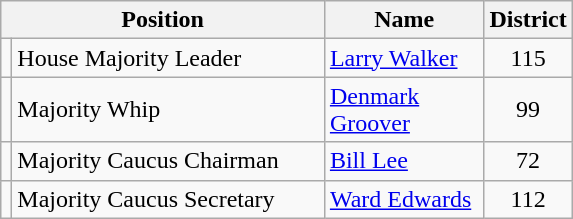<table class="wikitable">
<tr>
<th colspan=2 align=center>Position</th>
<th width="099" align=center>Name</th>
<th align=center>District</th>
</tr>
<tr>
<td></td>
<td width="201">House Majority Leader</td>
<td><a href='#'>Larry Walker</a></td>
<td align=center>115</td>
</tr>
<tr>
<td></td>
<td>Majority Whip</td>
<td><a href='#'>Denmark Groover</a></td>
<td align=center>99</td>
</tr>
<tr>
<td></td>
<td>Majority Caucus Chairman</td>
<td><a href='#'>Bill Lee</a></td>
<td align=center>72</td>
</tr>
<tr>
<td></td>
<td>Majority Caucus Secretary</td>
<td><a href='#'>Ward Edwards</a></td>
<td align=center>112</td>
</tr>
</table>
